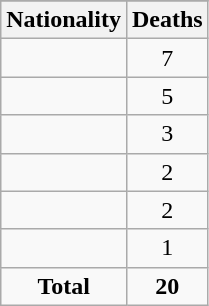<table class="wikitable floatright" style="float:centre;">
<tr valign="top">
</tr>
<tr>
<th>Nationality</th>
<th>Deaths</th>
</tr>
<tr>
<td></td>
<td align=center>7</td>
</tr>
<tr>
<td></td>
<td align=center>5</td>
</tr>
<tr>
<td></td>
<td align=center>3</td>
</tr>
<tr>
<td></td>
<td align=center>2</td>
</tr>
<tr>
<td></td>
<td align=center>2</td>
</tr>
<tr>
<td></td>
<td align=center>1</td>
</tr>
<tr>
<td align=center><strong>Total</strong></td>
<td align=center><strong>20</strong></td>
</tr>
</table>
